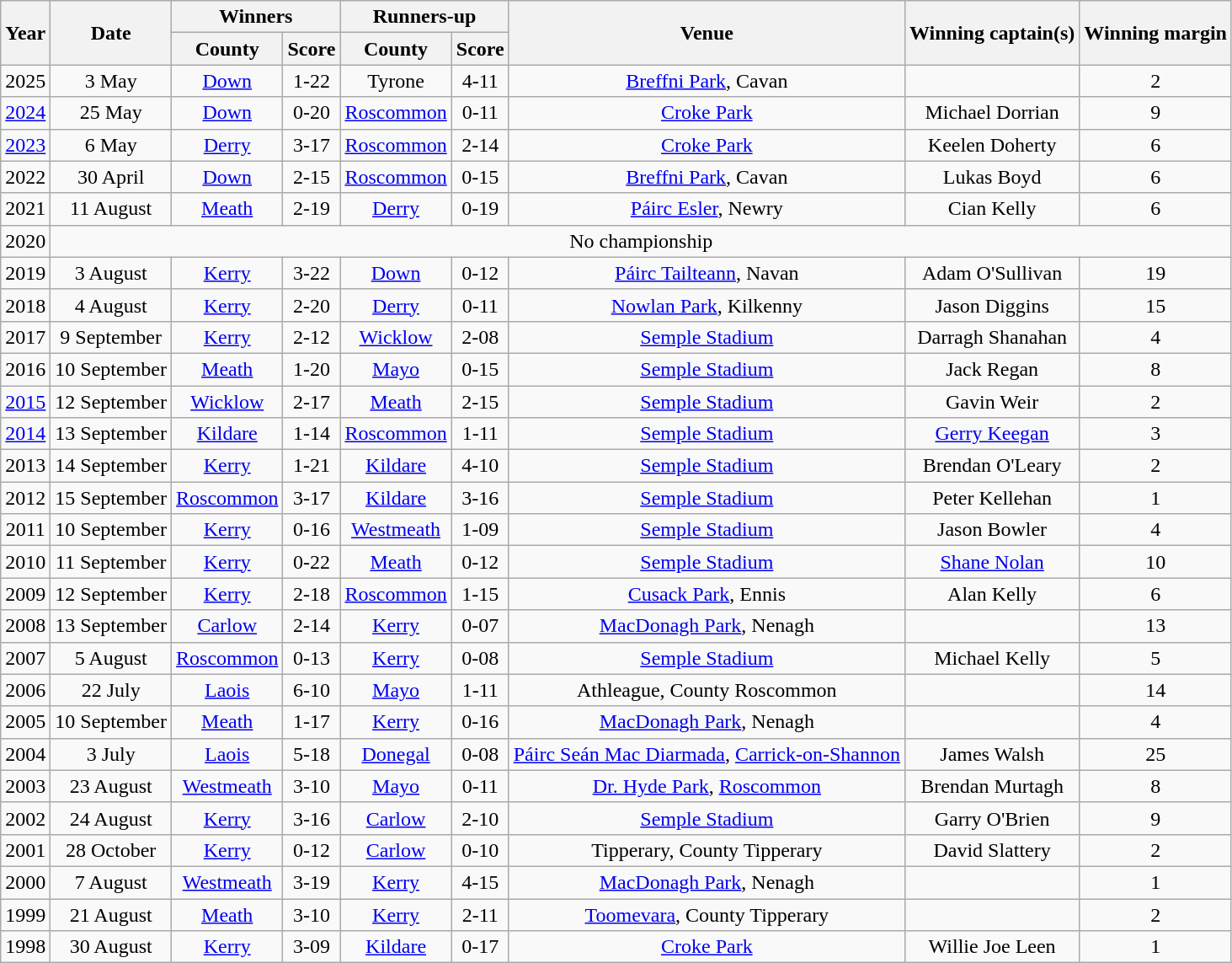<table class="sortable wikitable plainrowheaders" style="text-align:center;">
<tr>
<th rowspan="2">Year</th>
<th rowspan="2">Date</th>
<th colspan="2">Winners</th>
<th colspan="2">Runners-up</th>
<th rowspan="2">Venue</th>
<th rowspan="2">Winning captain(s)</th>
<th rowspan="2">Winning margin</th>
</tr>
<tr style="background:#efefef">
<th>County</th>
<th>Score</th>
<th>County</th>
<th>Score</th>
</tr>
<tr>
<td>2025</td>
<td>3 May</td>
<td><a href='#'>Down</a></td>
<td>1-22</td>
<td>Tyrone</td>
<td>4-11</td>
<td><a href='#'>Breffni Park</a>, Cavan</td>
<td></td>
<td>2</td>
</tr>
<tr>
<td><a href='#'>2024</a></td>
<td>25 May</td>
<td><a href='#'>Down</a></td>
<td>0-20</td>
<td><a href='#'>Roscommon</a></td>
<td>0-11</td>
<td><a href='#'>Croke Park</a></td>
<td>Michael Dorrian</td>
<td>9</td>
</tr>
<tr>
<td><a href='#'>2023</a></td>
<td>6 May</td>
<td><a href='#'>Derry</a></td>
<td>3-17</td>
<td><a href='#'>Roscommon</a></td>
<td>2-14</td>
<td><a href='#'>Croke Park</a></td>
<td>Keelen Doherty</td>
<td>6</td>
</tr>
<tr>
<td>2022</td>
<td>30 April</td>
<td><a href='#'>Down</a></td>
<td>2-15</td>
<td><a href='#'>Roscommon</a></td>
<td>0-15</td>
<td><a href='#'>Breffni Park</a>, Cavan</td>
<td>Lukas Boyd</td>
<td>6</td>
</tr>
<tr>
<td>2021</td>
<td>11 August</td>
<td><a href='#'>Meath</a></td>
<td>2-19</td>
<td><a href='#'>Derry</a></td>
<td>0-19</td>
<td><a href='#'>Páirc Esler</a>, Newry</td>
<td>Cian Kelly</td>
<td>6</td>
</tr>
<tr>
<td>2020</td>
<td colspan="8">No championship</td>
</tr>
<tr>
<td>2019</td>
<td>3 August</td>
<td><a href='#'>Kerry</a></td>
<td>3-22</td>
<td><a href='#'>Down</a></td>
<td>0-12</td>
<td><a href='#'>Páirc Tailteann</a>, Navan</td>
<td>Adam O'Sullivan</td>
<td>19</td>
</tr>
<tr>
<td>2018</td>
<td>4 August</td>
<td><a href='#'>Kerry</a></td>
<td>2-20</td>
<td><a href='#'>Derry</a></td>
<td>0-11</td>
<td><a href='#'>Nowlan Park</a>, Kilkenny</td>
<td>Jason Diggins</td>
<td>15</td>
</tr>
<tr>
<td>2017</td>
<td>9 September</td>
<td><a href='#'>Kerry</a></td>
<td>2-12</td>
<td><a href='#'>Wicklow</a></td>
<td>2-08</td>
<td><a href='#'>Semple Stadium</a></td>
<td>Darragh Shanahan</td>
<td>4</td>
</tr>
<tr>
<td>2016</td>
<td>10 September</td>
<td><a href='#'>Meath</a></td>
<td>1-20</td>
<td><a href='#'>Mayo</a></td>
<td>0-15</td>
<td><a href='#'>Semple Stadium</a></td>
<td>Jack Regan</td>
<td>8</td>
</tr>
<tr>
<td><a href='#'>2015</a></td>
<td>12 September</td>
<td><a href='#'>Wicklow</a></td>
<td>2-17</td>
<td><a href='#'>Meath</a></td>
<td>2-15</td>
<td><a href='#'>Semple Stadium</a></td>
<td>Gavin Weir</td>
<td>2</td>
</tr>
<tr>
<td><a href='#'>2014</a></td>
<td>13 September</td>
<td><a href='#'>Kildare</a></td>
<td>1-14</td>
<td><a href='#'>Roscommon</a></td>
<td>1-11</td>
<td><a href='#'>Semple Stadium</a></td>
<td><a href='#'>Gerry Keegan</a></td>
<td>3</td>
</tr>
<tr>
<td>2013</td>
<td>14 September</td>
<td><a href='#'>Kerry</a></td>
<td>1-21</td>
<td><a href='#'>Kildare</a></td>
<td>4-10</td>
<td><a href='#'>Semple Stadium</a></td>
<td>Brendan O'Leary</td>
<td>2</td>
</tr>
<tr>
<td>2012</td>
<td>15 September</td>
<td><a href='#'>Roscommon</a></td>
<td>3-17</td>
<td><a href='#'>Kildare</a></td>
<td>3-16</td>
<td><a href='#'>Semple Stadium</a></td>
<td>Peter Kellehan</td>
<td>1</td>
</tr>
<tr>
<td>2011</td>
<td>10 September</td>
<td><a href='#'>Kerry</a></td>
<td>0-16</td>
<td><a href='#'>Westmeath</a></td>
<td>1-09</td>
<td><a href='#'>Semple Stadium</a></td>
<td>Jason Bowler</td>
<td>4</td>
</tr>
<tr>
<td>2010</td>
<td>11 September</td>
<td><a href='#'>Kerry</a></td>
<td>0-22</td>
<td><a href='#'>Meath</a></td>
<td>0-12</td>
<td><a href='#'>Semple Stadium</a></td>
<td><a href='#'>Shane Nolan</a></td>
<td>10</td>
</tr>
<tr>
<td>2009</td>
<td>12 September</td>
<td><a href='#'>Kerry</a></td>
<td>2-18</td>
<td><a href='#'>Roscommon</a></td>
<td>1-15</td>
<td><a href='#'>Cusack Park</a>, Ennis</td>
<td>Alan Kelly</td>
<td>6</td>
</tr>
<tr>
<td>2008</td>
<td>13 September</td>
<td><a href='#'>Carlow</a></td>
<td>2-14</td>
<td><a href='#'>Kerry</a></td>
<td>0-07</td>
<td><a href='#'>MacDonagh Park</a>, Nenagh</td>
<td></td>
<td>13</td>
</tr>
<tr>
<td>2007</td>
<td>5 August</td>
<td><a href='#'>Roscommon</a></td>
<td>0-13</td>
<td><a href='#'>Kerry</a></td>
<td>0-08</td>
<td><a href='#'>Semple Stadium</a></td>
<td>Michael Kelly</td>
<td>5</td>
</tr>
<tr>
<td>2006</td>
<td>22 July</td>
<td><a href='#'>Laois</a></td>
<td>6-10</td>
<td><a href='#'>Mayo</a></td>
<td>1-11</td>
<td>Athleague, County Roscommon</td>
<td></td>
<td>14</td>
</tr>
<tr>
<td>2005</td>
<td>10 September</td>
<td><a href='#'>Meath</a></td>
<td>1-17</td>
<td><a href='#'>Kerry</a></td>
<td>0-16</td>
<td><a href='#'>MacDonagh Park</a>, Nenagh</td>
<td></td>
<td>4</td>
</tr>
<tr>
<td>2004</td>
<td>3 July</td>
<td><a href='#'>Laois</a></td>
<td>5-18</td>
<td><a href='#'>Donegal</a></td>
<td>0-08</td>
<td><a href='#'>Páirc Seán Mac Diarmada</a>, <a href='#'>Carrick-on-Shannon</a></td>
<td>James Walsh</td>
<td>25</td>
</tr>
<tr>
<td>2003</td>
<td>23 August</td>
<td><a href='#'>Westmeath</a></td>
<td>3-10</td>
<td><a href='#'>Mayo</a></td>
<td>0-11</td>
<td><a href='#'>Dr. Hyde Park</a>, <a href='#'>Roscommon</a></td>
<td>Brendan Murtagh</td>
<td>8</td>
</tr>
<tr>
<td>2002</td>
<td>24 August</td>
<td><a href='#'>Kerry</a></td>
<td>3-16</td>
<td><a href='#'>Carlow</a></td>
<td>2-10</td>
<td><a href='#'>Semple Stadium</a></td>
<td>Garry O'Brien</td>
<td>9</td>
</tr>
<tr>
<td>2001</td>
<td>28 October</td>
<td><a href='#'>Kerry</a></td>
<td>0-12</td>
<td><a href='#'>Carlow</a></td>
<td>0-10</td>
<td>Tipperary, County Tipperary</td>
<td>David Slattery</td>
<td>2</td>
</tr>
<tr>
<td>2000</td>
<td>7 August</td>
<td><a href='#'>Westmeath</a></td>
<td>3-19</td>
<td><a href='#'>Kerry</a></td>
<td>4-15</td>
<td><a href='#'>MacDonagh Park</a>, Nenagh</td>
<td></td>
<td>1</td>
</tr>
<tr>
<td>1999</td>
<td>21 August</td>
<td><a href='#'>Meath</a></td>
<td>3-10</td>
<td><a href='#'>Kerry</a></td>
<td>2-11</td>
<td><a href='#'>Toomevara</a>, County Tipperary</td>
<td></td>
<td>2</td>
</tr>
<tr>
<td>1998</td>
<td>30 August</td>
<td><a href='#'>Kerry</a></td>
<td>3-09</td>
<td><a href='#'>Kildare</a></td>
<td>0-17</td>
<td><a href='#'>Croke Park</a></td>
<td>Willie Joe Leen</td>
<td>1</td>
</tr>
</table>
